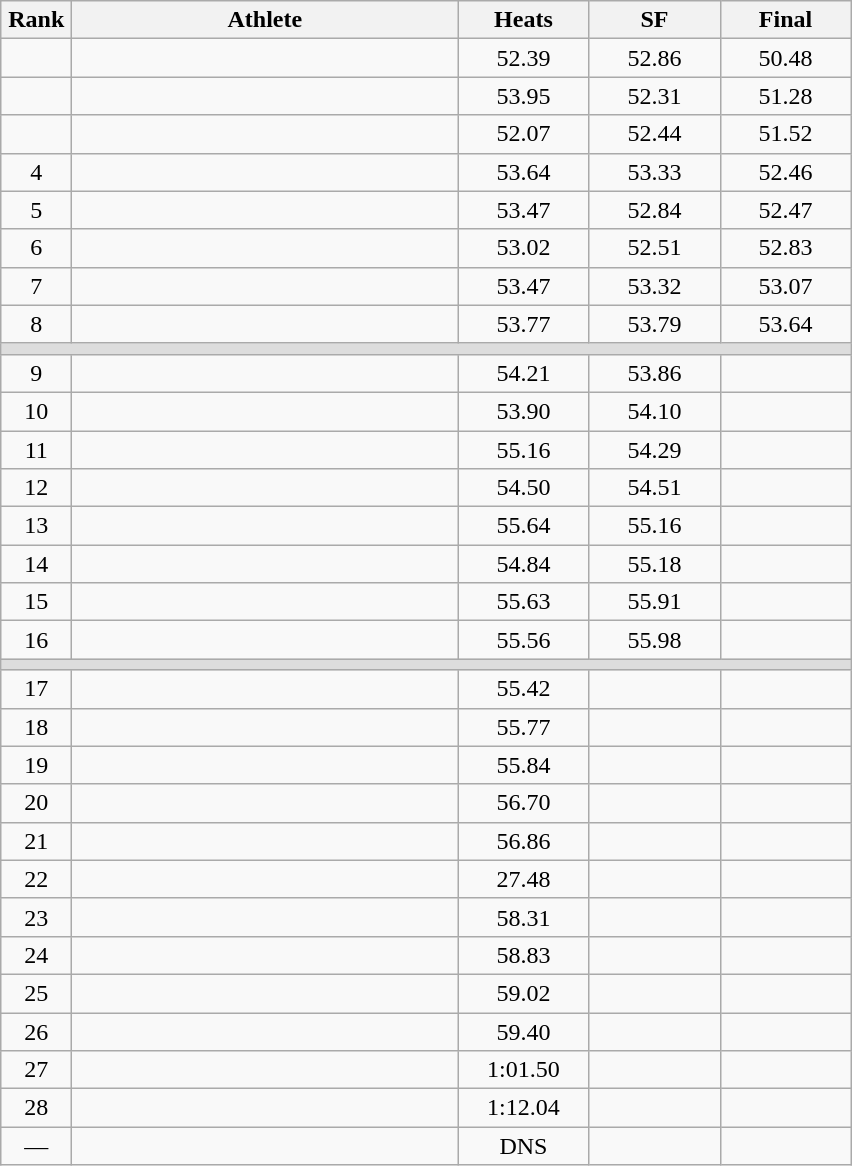<table class=wikitable style="text-align:center">
<tr>
<th width=40>Rank</th>
<th width=250>Athlete</th>
<th width=80>Heats</th>
<th width=80>SF</th>
<th width=80>Final</th>
</tr>
<tr>
<td></td>
<td align=left></td>
<td>52.39</td>
<td>52.86</td>
<td>50.48</td>
</tr>
<tr>
<td></td>
<td align=left></td>
<td>53.95</td>
<td>52.31</td>
<td>51.28</td>
</tr>
<tr>
<td></td>
<td align=left></td>
<td>52.07</td>
<td>52.44</td>
<td>51.52</td>
</tr>
<tr>
<td>4</td>
<td align=left></td>
<td>53.64</td>
<td>53.33</td>
<td>52.46</td>
</tr>
<tr>
<td>5</td>
<td align=left></td>
<td>53.47</td>
<td>52.84</td>
<td>52.47</td>
</tr>
<tr>
<td>6</td>
<td align=left></td>
<td>53.02</td>
<td>52.51</td>
<td>52.83</td>
</tr>
<tr>
<td>7</td>
<td align=left></td>
<td>53.47</td>
<td>53.32</td>
<td>53.07</td>
</tr>
<tr>
<td>8</td>
<td align=left></td>
<td>53.77</td>
<td>53.79</td>
<td>53.64</td>
</tr>
<tr bgcolor=#DDDDDD>
<td colspan=5></td>
</tr>
<tr>
<td>9</td>
<td align=left></td>
<td>54.21</td>
<td>53.86</td>
<td></td>
</tr>
<tr>
<td>10</td>
<td align=left></td>
<td>53.90</td>
<td>54.10</td>
<td></td>
</tr>
<tr>
<td>11</td>
<td align=left></td>
<td>55.16</td>
<td>54.29</td>
<td></td>
</tr>
<tr>
<td>12</td>
<td align=left></td>
<td>54.50</td>
<td>54.51</td>
<td></td>
</tr>
<tr>
<td>13</td>
<td align=left></td>
<td>55.64 </td>
<td>55.16</td>
<td></td>
</tr>
<tr>
<td>14</td>
<td align=left></td>
<td>54.84</td>
<td>55.18</td>
<td></td>
</tr>
<tr>
<td>15</td>
<td align=left></td>
<td>55.63</td>
<td>55.91</td>
<td></td>
</tr>
<tr>
<td>16</td>
<td align=left></td>
<td>55.56</td>
<td>55.98</td>
<td></td>
</tr>
<tr bgcolor=#DDDDDD>
<td colspan=5></td>
</tr>
<tr>
<td>17</td>
<td align=left></td>
<td>55.42 </td>
<td></td>
<td></td>
</tr>
<tr>
<td>18</td>
<td align=left></td>
<td>55.77</td>
<td></td>
<td></td>
</tr>
<tr>
<td>19</td>
<td align=left></td>
<td>55.84</td>
<td></td>
<td></td>
</tr>
<tr>
<td>20</td>
<td align=left></td>
<td>56.70</td>
<td></td>
<td></td>
</tr>
<tr>
<td>21</td>
<td align=left></td>
<td>56.86</td>
<td></td>
<td></td>
</tr>
<tr>
<td>22</td>
<td align=left></td>
<td>27.48</td>
<td></td>
<td></td>
</tr>
<tr>
<td>23</td>
<td align=left></td>
<td>58.31</td>
<td></td>
<td></td>
</tr>
<tr>
<td>24</td>
<td align=left></td>
<td>58.83</td>
<td></td>
<td></td>
</tr>
<tr>
<td>25</td>
<td align=left></td>
<td>59.02</td>
<td></td>
<td></td>
</tr>
<tr>
<td>26</td>
<td align=left></td>
<td>59.40</td>
<td></td>
<td></td>
</tr>
<tr>
<td>27</td>
<td align=left></td>
<td>1:01.50</td>
<td></td>
<td></td>
</tr>
<tr>
<td>28</td>
<td align=left></td>
<td>1:12.04</td>
<td></td>
<td></td>
</tr>
<tr>
<td>—</td>
<td align=left></td>
<td>DNS</td>
<td></td>
<td></td>
</tr>
</table>
